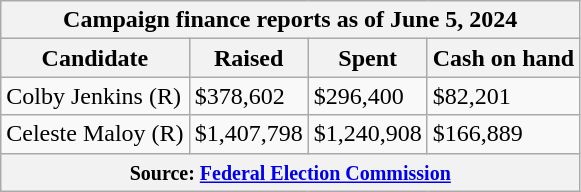<table class="wikitable sortable">
<tr>
<th colspan=4>Campaign finance reports as of June 5, 2024</th>
</tr>
<tr style="text-align:center;">
<th>Candidate</th>
<th>Raised</th>
<th>Spent</th>
<th>Cash on hand</th>
</tr>
<tr>
<td>Colby Jenkins (R)</td>
<td>$378,602</td>
<td>$296,400</td>
<td>$82,201</td>
</tr>
<tr>
<td>Celeste Maloy (R)</td>
<td>$1,407,798</td>
<td>$1,240,908</td>
<td>$166,889</td>
</tr>
<tr>
<th colspan="4"><small>Source: <a href='#'>Federal Election Commission</a></small></th>
</tr>
</table>
